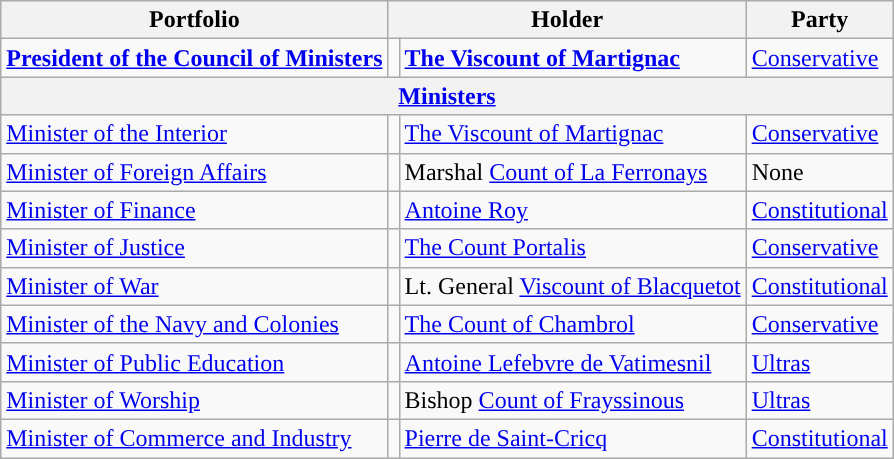<table class="wikitable">
<tr>
<th>Portfolio</th>
<th colspan=2>Holder</th>
<th>Party</th>
</tr>
<tr>
<td><strong><a href='#'>President of the Council of Ministers</a></strong></td>
<td style="background:"></td>
<td><strong><a href='#'>The Viscount of Martignac</a></strong><br></td>
<td><a href='#'>Conservative</a></td>
</tr>
<tr>
<th colspan=4 align=center><a href='#'>Ministers</a></th>
</tr>
<tr>
<td><a href='#'>Minister of the Interior</a></td>
<td style="background:"></td>
<td><a href='#'>The Viscount of Martignac</a></td>
<td><a href='#'>Conservative</a></td>
</tr>
<tr>
<td><a href='#'>Minister of Foreign Affairs</a></td>
<td style="background:"></td>
<td>Marshal <a href='#'>Count of La Ferronays</a></td>
<td>None</td>
</tr>
<tr>
<td><a href='#'>Minister of Finance</a></td>
<td style="background:"></td>
<td><a href='#'>Antoine Roy</a></td>
<td><a href='#'>Constitutional</a></td>
</tr>
<tr>
<td><a href='#'>Minister of Justice</a></td>
<td style="background:"></td>
<td><a href='#'>The Count Portalis</a></td>
<td><a href='#'>Conservative</a></td>
</tr>
<tr>
<td><a href='#'>Minister of War</a></td>
<td style="background:"></td>
<td>Lt. General <a href='#'>Viscount of Blacquetot</a></td>
<td><a href='#'>Constitutional</a></td>
</tr>
<tr>
<td><a href='#'>Minister of the Navy and Colonies</a></td>
<td style="background:"></td>
<td><a href='#'>The Count of Chambrol</a></td>
<td><a href='#'>Conservative</a></td>
</tr>
<tr>
<td><a href='#'>Minister of Public Education</a></td>
<td style="background:"></td>
<td><a href='#'>Antoine Lefebvre de Vatimesnil</a></td>
<td><a href='#'>Ultras</a></td>
</tr>
<tr>
<td><a href='#'>Minister of Worship</a></td>
<td style="background:"></td>
<td>Bishop <a href='#'>Count of Frayssinous</a></td>
<td><a href='#'>Ultras</a></td>
</tr>
<tr>
<td><a href='#'>Minister of Commerce and Industry</a></td>
<td style="background:"></td>
<td><a href='#'>Pierre de Saint-Cricq</a></td>
<td><a href='#'>Constitutional</a></td>
</tr>
</table>
